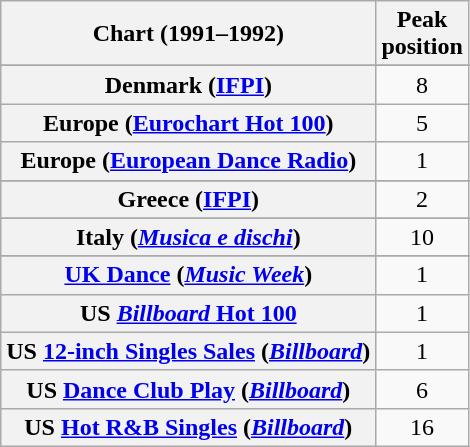<table class="wikitable sortable plainrowheaders" style="text-align:center">
<tr>
<th>Chart (1991–1992)</th>
<th>Peak<br>position</th>
</tr>
<tr>
</tr>
<tr>
</tr>
<tr>
</tr>
<tr>
</tr>
<tr>
</tr>
<tr>
<th scope="row">Denmark (<a href='#'>IFPI</a>)</th>
<td>8</td>
</tr>
<tr>
<th scope="row">Europe (<a href='#'>Eurochart Hot 100</a>)</th>
<td>5</td>
</tr>
<tr>
<th scope="row">Europe (<a href='#'>European Dance Radio</a>)</th>
<td>1</td>
</tr>
<tr>
</tr>
<tr>
</tr>
<tr>
<th scope="row">Greece (<a href='#'>IFPI</a>)</th>
<td>2</td>
</tr>
<tr>
</tr>
<tr>
<th scope="row">Italy (<em><a href='#'>Musica e dischi</a></em>)</th>
<td>10</td>
</tr>
<tr>
</tr>
<tr>
</tr>
<tr>
</tr>
<tr>
</tr>
<tr>
</tr>
<tr>
</tr>
<tr>
<th scope="row"><a href='#'>UK Dance</a> (<em><a href='#'>Music Week</a></em>)</th>
<td>1</td>
</tr>
<tr>
<th scope="row">US <a href='#'><em>Billboard</em> Hot 100</a></th>
<td>1</td>
</tr>
<tr>
<th scope="row">US <a href='#'>12-inch Singles Sales</a> (<em><a href='#'>Billboard</a></em>)</th>
<td>1</td>
</tr>
<tr>
<th scope="row">US <a href='#'>Dance Club Play</a> (<em><a href='#'>Billboard</a></em>)</th>
<td>6</td>
</tr>
<tr>
<th scope="row">US <a href='#'>Hot R&B Singles</a> (<em><a href='#'>Billboard</a></em>)</th>
<td>16</td>
</tr>
</table>
